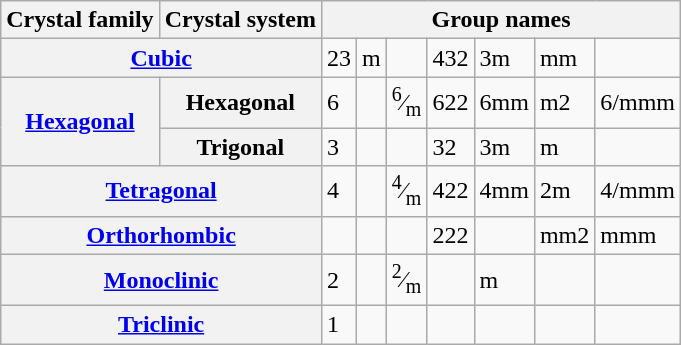<table class=wikitable>
<tr>
<th>Crystal family</th>
<th>Crystal system</th>
<th colspan=7>Group names</th>
</tr>
<tr>
<th colspan=2><a href='#'>Cubic</a></th>
<td>23</td>
<td>m</td>
<td></td>
<td>432</td>
<td>3m</td>
<td>mm</td>
<td></td>
</tr>
<tr>
<th rowspan=2><a href='#'>Hexagonal</a></th>
<th>Hexagonal</th>
<td>6</td>
<td></td>
<td><sup>6</sup>⁄<sub>m</sub></td>
<td>622</td>
<td>6mm</td>
<td>m2</td>
<td>6/mmm</td>
</tr>
<tr>
<th>Trigonal</th>
<td>3</td>
<td></td>
<td></td>
<td>32</td>
<td>3m</td>
<td>m</td>
<td></td>
</tr>
<tr>
<th colspan=2><a href='#'>Tetragonal</a></th>
<td>4</td>
<td></td>
<td><sup>4</sup>⁄<sub>m</sub></td>
<td>422</td>
<td>4mm</td>
<td>2m</td>
<td>4/mmm</td>
</tr>
<tr>
<th colspan=2><a href='#'>Orthorhombic</a></th>
<td></td>
<td></td>
<td></td>
<td>222</td>
<td></td>
<td>mm2</td>
<td>mmm</td>
</tr>
<tr>
<th colspan=2><a href='#'>Monoclinic</a></th>
<td>2</td>
<td></td>
<td><sup>2</sup>⁄<sub>m</sub></td>
<td></td>
<td>m</td>
<td></td>
<td></td>
</tr>
<tr>
<th colspan=2><a href='#'>Triclinic</a></th>
<td>1</td>
<td></td>
<td></td>
<td></td>
<td></td>
<td></td>
<td></td>
</tr>
</table>
